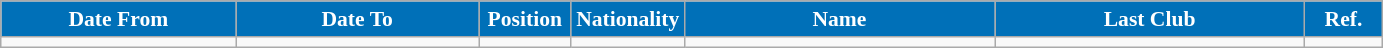<table class="wikitable"  style="text-align:center; font-size:90%; ">
<tr>
<th style="background:#0070B8; color:#FFFFFF; width:150px;">Date From</th>
<th style="background:#0070B8; color:#FFFFFF; width:155px;">Date To</th>
<th style="background:#0070B8; color:#FFFFFF; width:55px;">Position</th>
<th style="background:#0070B8; color:#FFFFFF; width:55px;">Nationality</th>
<th style="background:#0070B8; color:#FFFFFF; width:200px;">Name</th>
<th style="background:#0070B8; color:#FFFFFF; width:200px;">Last Club</th>
<th style="background:#0070B8; color:#FFFFFF; width:45px;">Ref.</th>
</tr>
<tr>
<td></td>
<td></td>
<td></td>
<td></td>
<td></td>
<td></td>
<td></td>
</tr>
</table>
